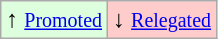<table class="wikitable" align="center">
<tr>
<td style="background:#ddffdd">↑ <small><a href='#'>Promoted</a></small></td>
<td style="background:#ffcccc">↓ <small><a href='#'>Relegated</a></small></td>
</tr>
</table>
